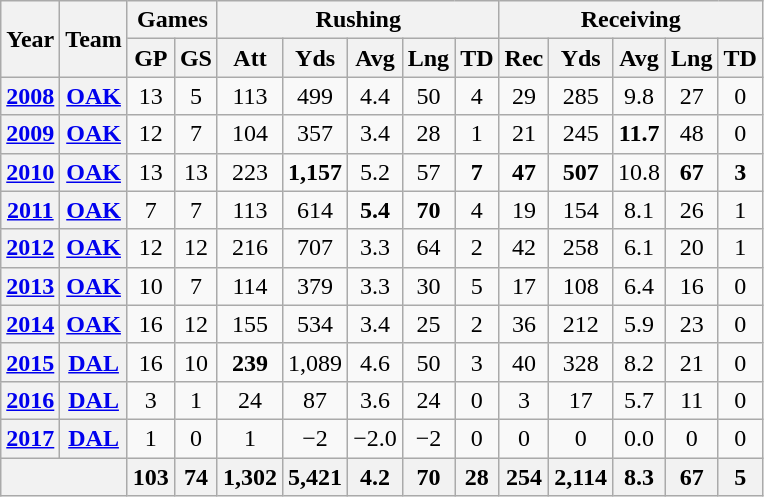<table class= "wikitable" style="text-align:center;">
<tr>
<th rowspan="2">Year</th>
<th rowspan="2">Team</th>
<th colspan="2">Games</th>
<th colspan="5">Rushing</th>
<th colspan="5">Receiving</th>
</tr>
<tr>
<th>GP</th>
<th>GS</th>
<th>Att</th>
<th>Yds</th>
<th>Avg</th>
<th>Lng</th>
<th>TD</th>
<th>Rec</th>
<th>Yds</th>
<th>Avg</th>
<th>Lng</th>
<th>TD</th>
</tr>
<tr>
<th><a href='#'>2008</a></th>
<th><a href='#'>OAK</a></th>
<td>13</td>
<td>5</td>
<td>113</td>
<td>499</td>
<td>4.4</td>
<td>50</td>
<td>4</td>
<td>29</td>
<td>285</td>
<td>9.8</td>
<td>27</td>
<td>0</td>
</tr>
<tr>
<th><a href='#'>2009</a></th>
<th><a href='#'>OAK</a></th>
<td>12</td>
<td>7</td>
<td>104</td>
<td>357</td>
<td>3.4</td>
<td>28</td>
<td>1</td>
<td>21</td>
<td>245</td>
<td><strong>11.7</strong></td>
<td>48</td>
<td>0</td>
</tr>
<tr>
<th><a href='#'>2010</a></th>
<th><a href='#'>OAK</a></th>
<td>13</td>
<td>13</td>
<td>223</td>
<td><strong>1,157</strong></td>
<td>5.2</td>
<td>57</td>
<td><strong>7</strong></td>
<td><strong>47</strong></td>
<td><strong>507</strong></td>
<td>10.8</td>
<td><strong>67</strong></td>
<td><strong>3</strong></td>
</tr>
<tr>
<th><a href='#'>2011</a></th>
<th><a href='#'>OAK</a></th>
<td>7</td>
<td>7</td>
<td>113</td>
<td>614</td>
<td><strong>5.4</strong></td>
<td><strong>70</strong></td>
<td>4</td>
<td>19</td>
<td>154</td>
<td>8.1</td>
<td>26</td>
<td>1</td>
</tr>
<tr>
<th><a href='#'>2012</a></th>
<th><a href='#'>OAK</a></th>
<td>12</td>
<td>12</td>
<td>216</td>
<td>707</td>
<td>3.3</td>
<td>64</td>
<td>2</td>
<td>42</td>
<td>258</td>
<td>6.1</td>
<td>20</td>
<td>1</td>
</tr>
<tr>
<th><a href='#'>2013</a></th>
<th><a href='#'>OAK</a></th>
<td>10</td>
<td>7</td>
<td>114</td>
<td>379</td>
<td>3.3</td>
<td>30</td>
<td>5</td>
<td>17</td>
<td>108</td>
<td>6.4</td>
<td>16</td>
<td>0</td>
</tr>
<tr>
<th><a href='#'>2014</a></th>
<th><a href='#'>OAK</a></th>
<td>16</td>
<td>12</td>
<td>155</td>
<td>534</td>
<td>3.4</td>
<td>25</td>
<td>2</td>
<td>36</td>
<td>212</td>
<td>5.9</td>
<td>23</td>
<td>0</td>
</tr>
<tr>
<th><a href='#'>2015</a></th>
<th><a href='#'>DAL</a></th>
<td>16</td>
<td>10</td>
<td><strong>239</strong></td>
<td>1,089</td>
<td>4.6</td>
<td>50</td>
<td>3</td>
<td>40</td>
<td>328</td>
<td>8.2</td>
<td>21</td>
<td>0</td>
</tr>
<tr>
<th><a href='#'>2016</a></th>
<th><a href='#'>DAL</a></th>
<td>3</td>
<td>1</td>
<td>24</td>
<td>87</td>
<td>3.6</td>
<td>24</td>
<td>0</td>
<td>3</td>
<td>17</td>
<td>5.7</td>
<td>11</td>
<td>0</td>
</tr>
<tr>
<th><a href='#'>2017</a></th>
<th><a href='#'>DAL</a></th>
<td>1</td>
<td>0</td>
<td>1</td>
<td>−2</td>
<td>−2.0</td>
<td>−2</td>
<td>0</td>
<td>0</td>
<td>0</td>
<td>0.0</td>
<td>0</td>
<td>0</td>
</tr>
<tr>
<th colspan="2"></th>
<th>103</th>
<th>74</th>
<th>1,302</th>
<th>5,421</th>
<th>4.2</th>
<th>70</th>
<th>28</th>
<th>254</th>
<th>2,114</th>
<th>8.3</th>
<th>67</th>
<th>5</th>
</tr>
</table>
